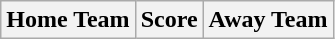<table class="wikitable" style="text-align: center">
<tr>
<th>Home Team</th>
<th>Score</th>
<th>Away Team<br>














</th>
</tr>
</table>
